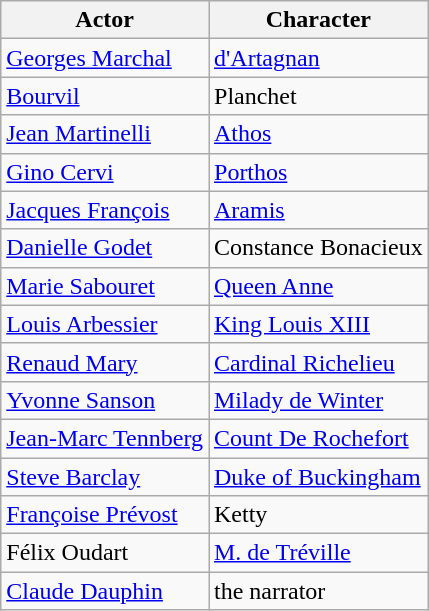<table class="wikitable">
<tr>
<th>Actor</th>
<th>Character</th>
</tr>
<tr>
<td><a href='#'>Georges Marchal</a></td>
<td><a href='#'>d'Artagnan</a></td>
</tr>
<tr>
<td><a href='#'>Bourvil</a></td>
<td>Planchet</td>
</tr>
<tr>
<td><a href='#'>Jean Martinelli</a></td>
<td><a href='#'>Athos</a></td>
</tr>
<tr>
<td><a href='#'>Gino Cervi</a></td>
<td><a href='#'>Porthos</a></td>
</tr>
<tr>
<td><a href='#'>Jacques François</a></td>
<td><a href='#'>Aramis</a></td>
</tr>
<tr>
<td><a href='#'>Danielle Godet</a></td>
<td>Constance Bonacieux</td>
</tr>
<tr>
<td><a href='#'>Marie Sabouret</a></td>
<td><a href='#'>Queen Anne</a></td>
</tr>
<tr>
<td><a href='#'>Louis Arbessier</a></td>
<td><a href='#'>King Louis XIII</a></td>
</tr>
<tr>
<td><a href='#'>Renaud Mary</a></td>
<td><a href='#'>Cardinal Richelieu</a></td>
</tr>
<tr>
<td><a href='#'>Yvonne Sanson</a></td>
<td><a href='#'>Milady de Winter</a></td>
</tr>
<tr>
<td><a href='#'>Jean-Marc Tennberg</a></td>
<td><a href='#'>Count De Rochefort</a></td>
</tr>
<tr>
<td><a href='#'>Steve Barclay</a></td>
<td><a href='#'>Duke of Buckingham</a></td>
</tr>
<tr>
<td><a href='#'>Françoise Prévost</a></td>
<td>Ketty</td>
</tr>
<tr>
<td>Félix Oudart</td>
<td><a href='#'>M. de Tréville</a></td>
</tr>
<tr>
<td><a href='#'>Claude Dauphin</a></td>
<td>the narrator</td>
</tr>
</table>
